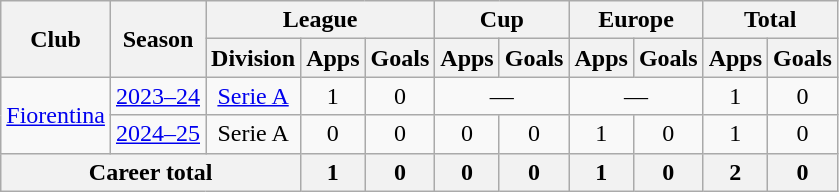<table class="wikitable" Style="text-align: center">
<tr>
<th rowspan="2">Club</th>
<th rowspan="2">Season</th>
<th colspan="3">League</th>
<th colspan="2">Cup</th>
<th colspan="2">Europe</th>
<th colspan="2">Total</th>
</tr>
<tr>
<th>Division</th>
<th>Apps</th>
<th>Goals</th>
<th>Apps</th>
<th>Goals</th>
<th>Apps</th>
<th>Goals</th>
<th>Apps</th>
<th>Goals</th>
</tr>
<tr>
<td rowspan="2"><a href='#'>Fiorentina</a></td>
<td><a href='#'>2023–24</a></td>
<td><a href='#'>Serie A</a></td>
<td>1</td>
<td>0</td>
<td colspan="2">—</td>
<td colspan="2">—</td>
<td>1</td>
<td>0</td>
</tr>
<tr>
<td><a href='#'>2024–25</a></td>
<td>Serie A</td>
<td>0</td>
<td>0</td>
<td>0</td>
<td>0</td>
<td>1</td>
<td>0</td>
<td>1</td>
<td>0</td>
</tr>
<tr>
<th colspan="3">Career total</th>
<th>1</th>
<th>0</th>
<th>0</th>
<th>0</th>
<th>1</th>
<th>0</th>
<th>2</th>
<th>0</th>
</tr>
</table>
